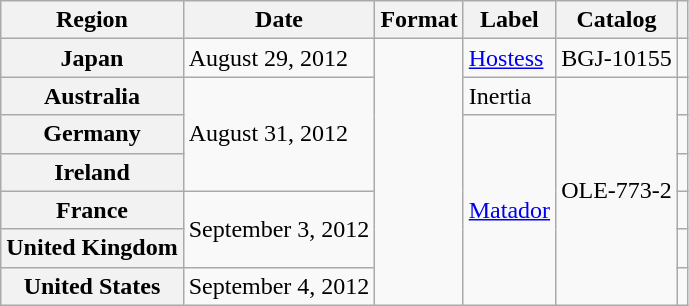<table class="wikitable plainrowheaders">
<tr>
<th scope="col">Region</th>
<th scope="col">Date</th>
<th scope="col">Format</th>
<th scope="col">Label</th>
<th scope="col">Catalog</th>
<th scope="col"></th>
</tr>
<tr>
<th scope="row">Japan</th>
<td>August 29, 2012</td>
<td rowspan="7"></td>
<td><a href='#'>Hostess</a></td>
<td>BGJ-10155</td>
<td align="center"></td>
</tr>
<tr>
<th scope="row">Australia</th>
<td rowspan="3">August 31, 2012</td>
<td>Inertia</td>
<td rowspan="6">OLE-773-2</td>
<td align="center"></td>
</tr>
<tr>
<th scope="row">Germany</th>
<td rowspan="5"><a href='#'>Matador</a></td>
<td align="center"></td>
</tr>
<tr>
<th scope="row">Ireland</th>
<td align="center"></td>
</tr>
<tr>
<th scope="row">France</th>
<td rowspan="2">September 3, 2012</td>
<td align="center"></td>
</tr>
<tr>
<th scope="row">United Kingdom</th>
<td align="center"></td>
</tr>
<tr>
<th scope="row">United States</th>
<td>September 4, 2012</td>
<td align="center"></td>
</tr>
</table>
